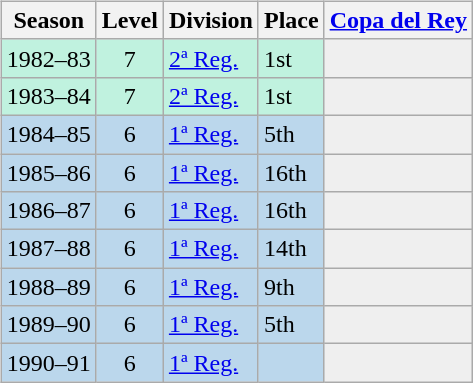<table>
<tr>
<td valign="top" width=0%><br><table class="wikitable">
<tr style="background:#f0f6fa;">
<th>Season</th>
<th>Level</th>
<th>Division</th>
<th>Place</th>
<th><a href='#'>Copa del Rey</a></th>
</tr>
<tr>
<td style="background:#C0F2DF;">1982–83</td>
<td style="background:#C0F2DF;" align="center">7</td>
<td style="background:#C0F2DF;"><a href='#'>2ª Reg.</a></td>
<td style="background:#C0F2DF;">1st</td>
<th style="background:#efefef;"></th>
</tr>
<tr>
<td style="background:#C0F2DF;">1983–84</td>
<td style="background:#C0F2DF;" align="center">7</td>
<td style="background:#C0F2DF;"><a href='#'>2ª Reg.</a></td>
<td style="background:#C0F2DF;">1st</td>
<th style="background:#efefef;"></th>
</tr>
<tr>
<td style="background:#BBD7EC;">1984–85</td>
<td style="background:#BBD7EC;" align="center">6</td>
<td style="background:#BBD7EC;"><a href='#'>1ª Reg.</a></td>
<td style="background:#BBD7EC;">5th</td>
<th style="background:#efefef;"></th>
</tr>
<tr>
<td style="background:#BBD7EC;">1985–86</td>
<td style="background:#BBD7EC;" align="center">6</td>
<td style="background:#BBD7EC;"><a href='#'>1ª Reg.</a></td>
<td style="background:#BBD7EC;">16th</td>
<th style="background:#efefef;"></th>
</tr>
<tr>
<td style="background:#BBD7EC;">1986–87</td>
<td style="background:#BBD7EC;" align="center">6</td>
<td style="background:#BBD7EC;"><a href='#'>1ª Reg.</a></td>
<td style="background:#BBD7EC;">16th</td>
<th style="background:#efefef;"></th>
</tr>
<tr>
<td style="background:#BBD7EC;">1987–88</td>
<td style="background:#BBD7EC;" align="center">6</td>
<td style="background:#BBD7EC;"><a href='#'>1ª Reg.</a></td>
<td style="background:#BBD7EC;">14th</td>
<th style="background:#efefef;"></th>
</tr>
<tr>
<td style="background:#BBD7EC;">1988–89</td>
<td style="background:#BBD7EC;" align="center">6</td>
<td style="background:#BBD7EC;"><a href='#'>1ª Reg.</a></td>
<td style="background:#BBD7EC;">9th</td>
<th style="background:#efefef;"></th>
</tr>
<tr>
<td style="background:#BBD7EC;">1989–90</td>
<td style="background:#BBD7EC;" align="center">6</td>
<td style="background:#BBD7EC;"><a href='#'>1ª Reg.</a></td>
<td style="background:#BBD7EC;">5th</td>
<th style="background:#efefef;"></th>
</tr>
<tr>
<td style="background:#BBD7EC;">1990–91</td>
<td style="background:#BBD7EC;" align="center">6</td>
<td style="background:#BBD7EC;"><a href='#'>1ª Reg.</a></td>
<td style="background:#BBD7EC;"></td>
<th style="background:#efefef;"></th>
</tr>
</table>
</td>
</tr>
</table>
